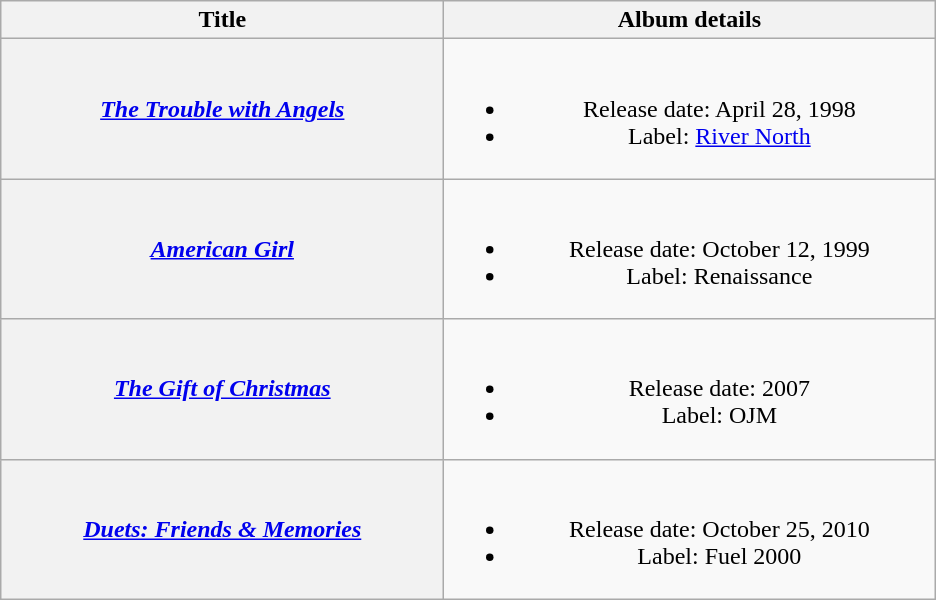<table class="wikitable plainrowheaders" style="text-align:center;">
<tr>
<th style="width:18em;">Title</th>
<th style="width:20em;">Album details</th>
</tr>
<tr>
<th scope="row"><em><a href='#'>The Trouble with Angels</a></em></th>
<td><br><ul><li>Release date: April 28, 1998</li><li>Label: <a href='#'>River North</a></li></ul></td>
</tr>
<tr>
<th scope="row"><em><a href='#'>American Girl</a></em></th>
<td><br><ul><li>Release date: October 12, 1999</li><li>Label: Renaissance</li></ul></td>
</tr>
<tr>
<th scope="row"><em><a href='#'>The Gift of Christmas</a></em></th>
<td><br><ul><li>Release date: 2007</li><li>Label: OJM</li></ul></td>
</tr>
<tr>
<th scope="row"><em><a href='#'>Duets: Friends & Memories</a></em></th>
<td><br><ul><li>Release date: October 25, 2010</li><li>Label: Fuel 2000</li></ul></td>
</tr>
</table>
